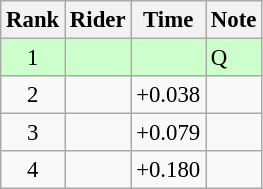<table class="wikitable" style="font-size:95%" style="text-align:center; width:35em;">
<tr>
<th>Rank</th>
<th>Rider</th>
<th>Time</th>
<th>Note</th>
</tr>
<tr bgcolor=ccffcc>
<td align=center>1</td>
<td align=left></td>
<td></td>
<td>Q</td>
</tr>
<tr>
<td align=center>2</td>
<td align=left></td>
<td>+0.038</td>
<td></td>
</tr>
<tr>
<td align=center>3</td>
<td align=left></td>
<td>+0.079</td>
<td></td>
</tr>
<tr>
<td align=center>4</td>
<td align=left></td>
<td>+0.180</td>
<td></td>
</tr>
</table>
